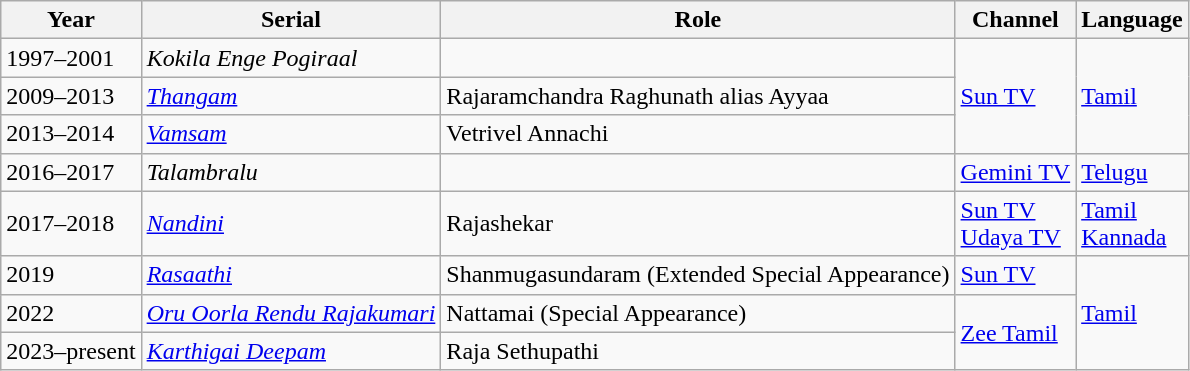<table class="wikitable sortable">
<tr style="text-align:center;">
<th>Year</th>
<th>Serial</th>
<th>Role</th>
<th>Channel</th>
<th>Language</th>
</tr>
<tr>
<td>1997–2001</td>
<td><em>Kokila Enge Pogiraal</em></td>
<td></td>
<td rowspan=3><a href='#'>Sun TV</a></td>
<td rowspan=3><a href='#'>Tamil</a></td>
</tr>
<tr>
<td>2009–2013</td>
<td><em><a href='#'>Thangam</a></em></td>
<td>Rajaramchandra Raghunath alias Ayyaa</td>
</tr>
<tr>
<td>2013–2014</td>
<td><em><a href='#'>Vamsam</a></em></td>
<td>Vetrivel Annachi</td>
</tr>
<tr>
<td>2016–2017</td>
<td><em>Talambralu</em></td>
<td></td>
<td><a href='#'>Gemini TV</a></td>
<td><a href='#'>Telugu</a></td>
</tr>
<tr>
<td>2017–2018</td>
<td><em><a href='#'>Nandini</a></em></td>
<td>Rajashekar</td>
<td><a href='#'>Sun TV</a> <br><a href='#'>Udaya TV</a></td>
<td><a href='#'>Tamil</a> <br> <a href='#'>Kannada</a></td>
</tr>
<tr>
<td>2019</td>
<td><em><a href='#'>Rasaathi</a></em></td>
<td>Shanmugasundaram (Extended Special Appearance)</td>
<td><a href='#'>Sun TV</a></td>
<td rowspan=3><a href='#'>Tamil</a></td>
</tr>
<tr>
<td>2022</td>
<td><em><a href='#'>Oru Oorla Rendu Rajakumari</a></em></td>
<td>Nattamai (Special Appearance)</td>
<td rowspan=2><a href='#'>Zee Tamil</a></td>
</tr>
<tr>
<td>2023–present</td>
<td><em><a href='#'>Karthigai Deepam</a></em></td>
<td>Raja Sethupathi</td>
</tr>
</table>
